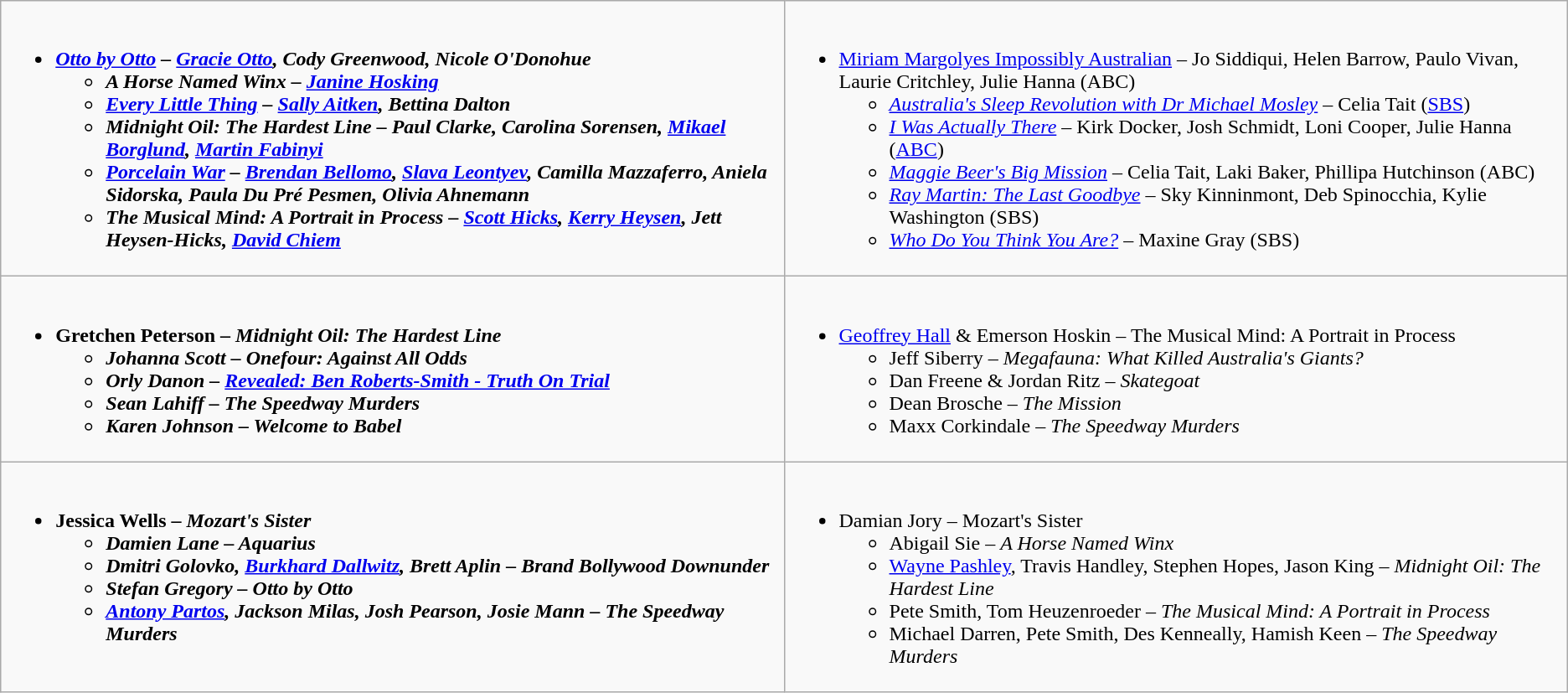<table class="wikitable" style="width=">
<tr>
<td valign="top" width="50%"><br><ul><li><strong><em><a href='#'>Otto by Otto</a><em> – <a href='#'>Gracie Otto</a>, Cody Greenwood, Nicole O'Donohue<strong><ul><li></em>A Horse Named Winx<em> – <a href='#'>Janine Hosking</a></li><li></em><a href='#'>Every Little Thing</a><em> – <a href='#'>Sally Aitken</a>, Bettina Dalton</li><li></em>Midnight Oil: The Hardest Line<em> – Paul Clarke, Carolina Sorensen, <a href='#'>Mikael Borglund</a>, <a href='#'>Martin Fabinyi</a></li><li></em><a href='#'>Porcelain War</a><em> – <a href='#'>Brendan Bellomo</a>, <a href='#'>Slava Leontyev</a>, Camilla Mazzaferro, Aniela Sidorska, Paula Du Pré Pesmen, Olivia Ahnemann</li><li></em>The Musical Mind: A Portrait in Process<em> – <a href='#'>Scott Hicks</a>, <a href='#'>Kerry Heysen</a>, Jett Heysen-Hicks, <a href='#'>David Chiem</a></li></ul></li></ul></td>
<td valign="top" width="50%"><br><ul><li></em></strong><a href='#'>Miriam Margolyes Impossibly Australian</a></em> – Jo Siddiqui, Helen Barrow, Paulo Vivan, Laurie Critchley, Julie Hanna (ABC)</strong><ul><li><em><a href='#'>Australia's Sleep Revolution with Dr Michael Mosley</a></em> – Celia Tait (<a href='#'>SBS</a>)</li><li><em><a href='#'>I Was Actually There</a></em> – Kirk Docker, Josh Schmidt, Loni Cooper, Julie Hanna (<a href='#'>ABC</a>)</li><li><em><a href='#'>Maggie Beer's Big Mission</a></em> – Celia Tait, Laki Baker, Phillipa Hutchinson (ABC)</li><li><em><a href='#'>Ray Martin: The Last Goodbye</a></em> – Sky Kinninmont, Deb Spinocchia, Kylie Washington (SBS)</li><li><em><a href='#'>Who Do You Think You Are?</a></em> – Maxine Gray (SBS)</li></ul></li></ul></td>
</tr>
<tr>
<td valign="top" width="50%"><br><ul><li><strong>Gretchen Peterson – <em>Midnight Oil: The Hardest Line<strong><em><ul><li>Johanna Scott – </em>Onefour: Against All Odds<em></li><li>Orly Danon – </em><a href='#'>Revealed: Ben Roberts-Smith - Truth On Trial</a><em></li><li>Sean Lahiff – </em>The Speedway Murders<em></li><li>Karen Johnson – </em>Welcome to Babel<em></li></ul></li></ul></td>
<td valign="top" width="50%"><br><ul><li></strong><a href='#'>Geoffrey Hall</a> & Emerson Hoskin – </em>The Musical Mind: A Portrait in Process</em></strong><ul><li>Jeff Siberry – <em>Megafauna: What Killed Australia's Giants?</em></li><li>Dan Freene & Jordan Ritz – <em>Skategoat</em></li><li>Dean Brosche – <em>The Mission</em></li><li>Maxx Corkindale – <em>The Speedway Murders</em></li></ul></li></ul></td>
</tr>
<tr>
<td valign="top" width="50%"><br><ul><li><strong>Jessica Wells – <em>Mozart's Sister<strong><em><ul><li>Damien Lane – </em>Aquarius<em></li><li>Dmitri Golovko, <a href='#'>Burkhard Dallwitz</a>, Brett Aplin – </em>Brand Bollywood Downunder<em></li><li>Stefan Gregory – </em>Otto by Otto<em></li><li><a href='#'>Antony Partos</a>, Jackson Milas, Josh Pearson, Josie Mann – </em>The Speedway Murders<em></li></ul></li></ul></td>
<td valign="top" width="50%"><br><ul><li></strong>Damian Jory – </em>Mozart's Sister</em></strong><ul><li>Abigail Sie – <em>A Horse Named Winx</em></li><li><a href='#'>Wayne Pashley</a>, Travis Handley, Stephen Hopes, Jason King – <em>Midnight Oil: The Hardest Line</em></li><li>Pete Smith, Tom Heuzenroeder – <em>The Musical Mind: A Portrait in Process</em></li><li>Michael Darren, Pete Smith, Des Kenneally, Hamish Keen – <em>The Speedway Murders</em></li></ul></li></ul></td>
</tr>
</table>
